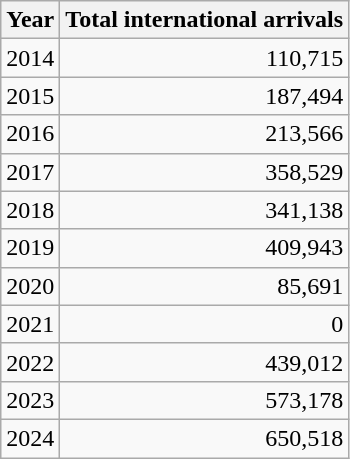<table class="wikitable sortable">
<tr>
<th>Year</th>
<th>Total international arrivals</th>
</tr>
<tr>
<td>2014</td>
<td align="right">110,715</td>
</tr>
<tr>
<td>2015</td>
<td align="right">187,494</td>
</tr>
<tr>
<td>2016</td>
<td align="right">213,566</td>
</tr>
<tr>
<td>2017</td>
<td align="right">358,529</td>
</tr>
<tr>
<td>2018</td>
<td align="right">341,138</td>
</tr>
<tr>
<td>2019</td>
<td align="right">409,943</td>
</tr>
<tr>
<td>2020</td>
<td align="right">85,691</td>
</tr>
<tr>
<td>2021</td>
<td align="right">0</td>
</tr>
<tr>
<td>2022</td>
<td align="right">439,012</td>
</tr>
<tr>
<td>2023</td>
<td align="right">573,178</td>
</tr>
<tr>
<td>2024</td>
<td align="right">650,518</td>
</tr>
</table>
